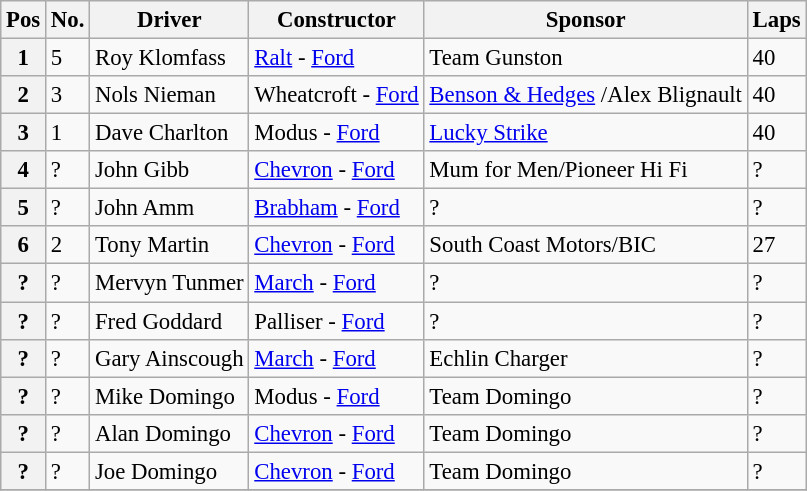<table class="wikitable" style="font-size: 95%;">
<tr>
<th>Pos</th>
<th>No.</th>
<th>Driver</th>
<th>Constructor</th>
<th>Sponsor</th>
<th>Laps</th>
</tr>
<tr>
<th>1</th>
<td>5</td>
<td>Roy Klomfass</td>
<td><a href='#'>Ralt</a> - <a href='#'>Ford</a></td>
<td>Team Gunston</td>
<td>40</td>
</tr>
<tr>
<th>2</th>
<td>3</td>
<td>Nols Nieman</td>
<td>Wheatcroft - <a href='#'>Ford</a></td>
<td><a href='#'>Benson & Hedges</a> /Alex Blignault</td>
<td>40</td>
</tr>
<tr>
<th>3</th>
<td>1</td>
<td>Dave Charlton</td>
<td>Modus - <a href='#'>Ford</a></td>
<td><a href='#'>Lucky Strike</a></td>
<td>40</td>
</tr>
<tr>
<th>4</th>
<td>?</td>
<td>John Gibb</td>
<td><a href='#'>Chevron</a> - <a href='#'>Ford</a></td>
<td>Mum for Men/Pioneer Hi Fi</td>
<td>?</td>
</tr>
<tr>
<th>5</th>
<td>?</td>
<td>John Amm</td>
<td><a href='#'>Brabham</a> - <a href='#'>Ford</a></td>
<td>?</td>
<td>?</td>
</tr>
<tr>
<th>6</th>
<td>2</td>
<td>Tony Martin</td>
<td><a href='#'>Chevron</a> - <a href='#'>Ford</a></td>
<td>South Coast Motors/BIC</td>
<td>27</td>
</tr>
<tr>
<th>?</th>
<td>?</td>
<td>Mervyn Tunmer</td>
<td><a href='#'>March</a> - <a href='#'>Ford</a></td>
<td>?</td>
<td>?</td>
</tr>
<tr>
<th>?</th>
<td>?</td>
<td>Fred Goddard</td>
<td>Palliser - <a href='#'>Ford</a></td>
<td>?</td>
<td>?</td>
</tr>
<tr>
<th>?</th>
<td>?</td>
<td>Gary Ainscough</td>
<td><a href='#'>March</a> - <a href='#'>Ford</a></td>
<td>Echlin Charger</td>
<td>?</td>
</tr>
<tr>
<th>?</th>
<td>?</td>
<td>Mike Domingo</td>
<td>Modus - <a href='#'>Ford</a></td>
<td>Team Domingo</td>
<td>?</td>
</tr>
<tr>
<th>?</th>
<td>?</td>
<td>Alan Domingo</td>
<td><a href='#'>Chevron</a> - <a href='#'>Ford</a></td>
<td>Team Domingo</td>
<td>?</td>
</tr>
<tr>
<th>?</th>
<td>?</td>
<td>Joe Domingo</td>
<td><a href='#'>Chevron</a> - <a href='#'>Ford</a></td>
<td>Team Domingo</td>
<td>?</td>
</tr>
<tr>
</tr>
</table>
